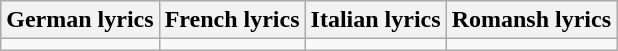<table class="wikitable">
<tr>
<th>German lyrics</th>
<th>French lyrics</th>
<th>Italian lyrics</th>
<th>Romansh lyrics</th>
</tr>
<tr>
<td></td>
<td></td>
<td></td>
<td></td>
</tr>
</table>
